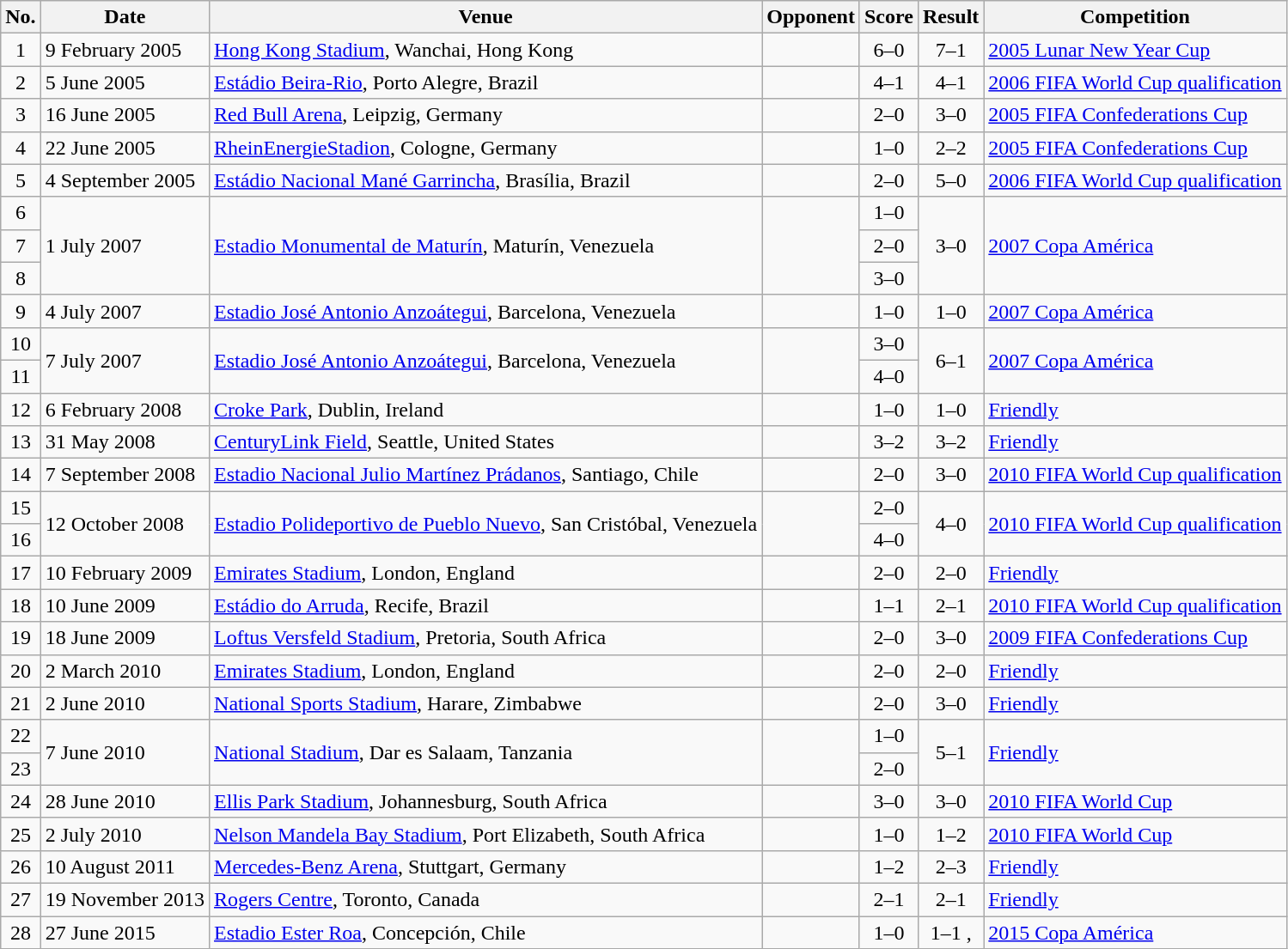<table class="wikitable sortable">
<tr>
<th>No.</th>
<th>Date</th>
<th>Venue</th>
<th>Opponent</th>
<th>Score</th>
<th>Result</th>
<th>Competition</th>
</tr>
<tr>
<td style="text-align: center;">1</td>
<td>9 February 2005</td>
<td><a href='#'>Hong Kong Stadium</a>, Wanchai, Hong Kong</td>
<td></td>
<td align=center>6–0</td>
<td align=center>7–1</td>
<td><a href='#'>2005 Lunar New Year Cup</a></td>
</tr>
<tr>
<td style="text-align: center;">2</td>
<td>5 June 2005</td>
<td><a href='#'>Estádio Beira-Rio</a>, Porto Alegre, Brazil</td>
<td></td>
<td align=center>4–1</td>
<td align=center>4–1</td>
<td><a href='#'>2006 FIFA World Cup qualification</a></td>
</tr>
<tr>
<td style="text-align: center;">3</td>
<td>16 June 2005</td>
<td><a href='#'>Red Bull Arena</a>, Leipzig, Germany</td>
<td></td>
<td align=center>2–0</td>
<td align=center>3–0</td>
<td><a href='#'>2005 FIFA Confederations Cup</a></td>
</tr>
<tr>
<td style="text-align: center;">4</td>
<td>22 June 2005</td>
<td><a href='#'>RheinEnergieStadion</a>, Cologne, Germany</td>
<td></td>
<td align=center>1–0</td>
<td align=center>2–2</td>
<td><a href='#'>2005 FIFA Confederations Cup</a></td>
</tr>
<tr>
<td style="text-align: center;">5</td>
<td>4 September 2005</td>
<td><a href='#'>Estádio Nacional Mané Garrincha</a>, Brasília, Brazil</td>
<td></td>
<td align=center>2–0</td>
<td align=center>5–0</td>
<td><a href='#'>2006 FIFA World Cup qualification</a></td>
</tr>
<tr>
<td style="text-align: center;">6</td>
<td rowspan="3">1 July 2007</td>
<td rowspan="3"><a href='#'>Estadio Monumental de Maturín</a>, Maturín, Venezuela</td>
<td rowspan="3"></td>
<td align=center>1–0</td>
<td rowspan="3" style="text-align:center">3–0</td>
<td rowspan="3"><a href='#'>2007 Copa América</a></td>
</tr>
<tr>
<td style="text-align: center;">7</td>
<td align=center>2–0</td>
</tr>
<tr>
<td style="text-align: center;">8</td>
<td align=center>3–0</td>
</tr>
<tr>
<td style="text-align: center;">9</td>
<td>4 July 2007</td>
<td><a href='#'>Estadio José Antonio Anzoátegui</a>, Barcelona, Venezuela</td>
<td></td>
<td align=center>1–0</td>
<td align=center>1–0</td>
<td><a href='#'>2007 Copa América</a></td>
</tr>
<tr>
<td style="text-align: center;">10</td>
<td rowspan="2">7 July 2007</td>
<td rowspan="2"><a href='#'>Estadio José Antonio Anzoátegui</a>, Barcelona, Venezuela</td>
<td rowspan="2"></td>
<td align=center>3–0</td>
<td rowspan="2" style="text-align:center">6–1</td>
<td rowspan="2"><a href='#'>2007 Copa América</a></td>
</tr>
<tr>
<td style="text-align: center;">11</td>
<td align=center>4–0</td>
</tr>
<tr>
<td style="text-align: center;">12</td>
<td>6 February 2008</td>
<td><a href='#'>Croke Park</a>, Dublin, Ireland</td>
<td></td>
<td align=center>1–0</td>
<td align=center>1–0</td>
<td><a href='#'>Friendly</a></td>
</tr>
<tr>
<td style="text-align: center;">13</td>
<td>31 May 2008</td>
<td><a href='#'>CenturyLink Field</a>, Seattle, United States</td>
<td></td>
<td align=center>3–2</td>
<td align=center>3–2</td>
<td><a href='#'>Friendly</a></td>
</tr>
<tr>
<td style="text-align: center;">14</td>
<td>7 September 2008</td>
<td><a href='#'>Estadio Nacional Julio Martínez Prádanos</a>, Santiago, Chile</td>
<td></td>
<td align=center>2–0</td>
<td align=center>3–0</td>
<td><a href='#'>2010 FIFA World Cup qualification</a></td>
</tr>
<tr>
<td style="text-align: center;">15</td>
<td rowspan="2">12 October 2008</td>
<td rowspan="2"><a href='#'>Estadio Polideportivo de Pueblo Nuevo</a>, San Cristóbal, Venezuela</td>
<td rowspan="2"></td>
<td align=center>2–0</td>
<td rowspan="2" style="text-align: center;">4–0</td>
<td rowspan="2"><a href='#'>2010 FIFA World Cup qualification</a></td>
</tr>
<tr>
<td style="text-align: center;">16</td>
<td align=center>4–0</td>
</tr>
<tr>
<td style="text-align: center;">17</td>
<td>10 February 2009</td>
<td><a href='#'>Emirates Stadium</a>, London, England</td>
<td></td>
<td align=center>2–0</td>
<td align=center>2–0</td>
<td><a href='#'>Friendly</a></td>
</tr>
<tr>
<td style="text-align: center;">18</td>
<td>10 June 2009</td>
<td><a href='#'>Estádio do Arruda</a>, Recife, Brazil</td>
<td></td>
<td align=center>1–1</td>
<td align=center>2–1</td>
<td><a href='#'>2010 FIFA World Cup qualification</a></td>
</tr>
<tr>
<td style="text-align: center;">19</td>
<td>18 June 2009</td>
<td><a href='#'>Loftus Versfeld Stadium</a>, Pretoria, South Africa</td>
<td></td>
<td align=center>2–0</td>
<td align=center>3–0</td>
<td><a href='#'>2009 FIFA Confederations Cup</a></td>
</tr>
<tr>
<td style="text-align: center;">20</td>
<td>2 March 2010</td>
<td><a href='#'>Emirates Stadium</a>, London, England</td>
<td></td>
<td align=center>2–0</td>
<td align=center>2–0</td>
<td><a href='#'>Friendly</a></td>
</tr>
<tr>
<td style="text-align: center;">21</td>
<td>2 June 2010</td>
<td><a href='#'>National Sports Stadium</a>, Harare, Zimbabwe</td>
<td></td>
<td align=center>2–0</td>
<td align=center>3–0</td>
<td><a href='#'>Friendly</a></td>
</tr>
<tr>
<td style="text-align: center;">22</td>
<td rowspan="2">7 June 2010</td>
<td rowspan="2"><a href='#'>National Stadium</a>, Dar es Salaam, Tanzania</td>
<td rowspan="2"></td>
<td align=center>1–0</td>
<td rowspan="2" style="text-align: center;">5–1</td>
<td rowspan="2"><a href='#'>Friendly</a></td>
</tr>
<tr>
<td style="text-align: center;">23</td>
<td align=center>2–0</td>
</tr>
<tr>
<td style="text-align: center;">24</td>
<td>28 June 2010</td>
<td><a href='#'>Ellis Park Stadium</a>, Johannesburg, South Africa</td>
<td></td>
<td align=center>3–0</td>
<td align=center>3–0</td>
<td><a href='#'>2010 FIFA World Cup</a></td>
</tr>
<tr>
<td style="text-align: center;">25</td>
<td>2 July 2010</td>
<td><a href='#'>Nelson Mandela Bay Stadium</a>, Port Elizabeth, South Africa</td>
<td></td>
<td align=center>1–0</td>
<td align=center>1–2</td>
<td><a href='#'>2010 FIFA World Cup</a></td>
</tr>
<tr>
<td style="text-align: center;">26</td>
<td>10 August 2011</td>
<td><a href='#'>Mercedes-Benz Arena</a>, Stuttgart, Germany</td>
<td></td>
<td align=center>1–2</td>
<td align=center>2–3</td>
<td><a href='#'>Friendly</a></td>
</tr>
<tr>
<td style="text-align: center;">27</td>
<td>19 November 2013</td>
<td><a href='#'>Rogers Centre</a>, Toronto, Canada</td>
<td></td>
<td align=center>2–1</td>
<td align=center>2–1</td>
<td><a href='#'>Friendly</a></td>
</tr>
<tr>
<td style="text-align: center;">28</td>
<td>27 June 2015</td>
<td><a href='#'>Estadio Ester Roa</a>, Concepción, Chile</td>
<td></td>
<td align=center>1–0</td>
<td align=center>1–1 ,<br></td>
<td><a href='#'>2015 Copa América</a></td>
</tr>
</table>
